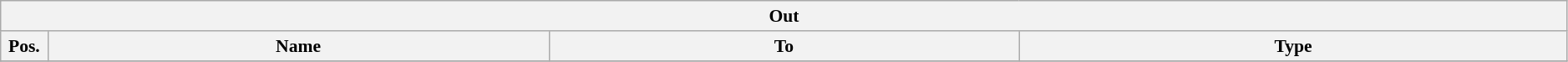<table class="wikitable" style="font-size:90%;width:99%;">
<tr>
<th colspan="4">Out</th>
</tr>
<tr>
<th width=3%>Pos.</th>
<th width=32%>Name</th>
<th width=30%>To</th>
<th width=35%>Type</th>
</tr>
<tr>
</tr>
</table>
